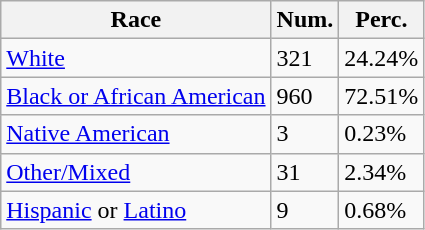<table class="wikitable">
<tr>
<th>Race</th>
<th>Num.</th>
<th>Perc.</th>
</tr>
<tr>
<td><a href='#'>White</a></td>
<td>321</td>
<td>24.24%</td>
</tr>
<tr>
<td><a href='#'>Black or African American</a></td>
<td>960</td>
<td>72.51%</td>
</tr>
<tr>
<td><a href='#'>Native American</a></td>
<td>3</td>
<td>0.23%</td>
</tr>
<tr>
<td><a href='#'>Other/Mixed</a></td>
<td>31</td>
<td>2.34%</td>
</tr>
<tr>
<td><a href='#'>Hispanic</a> or <a href='#'>Latino</a></td>
<td>9</td>
<td>0.68%</td>
</tr>
</table>
